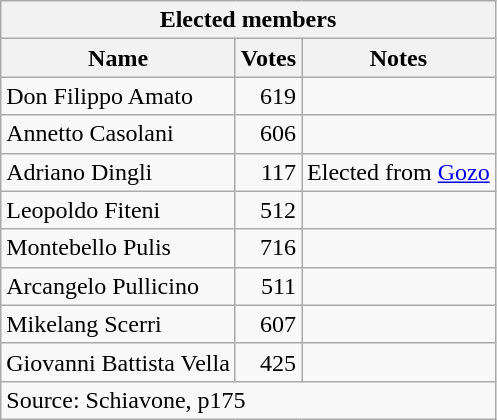<table class=wikitable style=text-align:right>
<tr>
<th colspan=3>Elected members</th>
</tr>
<tr>
<th>Name</th>
<th>Votes</th>
<th>Notes</th>
</tr>
<tr>
<td align=left>Don Filippo Amato</td>
<td>619</td>
<td></td>
</tr>
<tr>
<td align=left>Annetto Casolani</td>
<td>606</td>
<td></td>
</tr>
<tr>
<td align=left>Adriano Dingli</td>
<td>117</td>
<td>Elected from <a href='#'>Gozo</a></td>
</tr>
<tr>
<td align=left>Leopoldo Fiteni</td>
<td>512</td>
<td></td>
</tr>
<tr>
<td align=left>Montebello Pulis</td>
<td>716</td>
<td></td>
</tr>
<tr>
<td align=left>Arcangelo Pullicino</td>
<td>511</td>
<td></td>
</tr>
<tr>
<td align=left>Mikelang Scerri</td>
<td>607</td>
<td></td>
</tr>
<tr>
<td align=left>Giovanni Battista Vella</td>
<td>425</td>
<td></td>
</tr>
<tr>
<td align=left colspan=3>Source: Schiavone, p175</td>
</tr>
</table>
